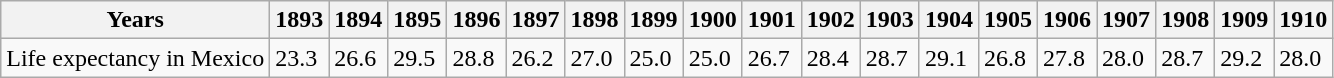<table class="wikitable">
<tr>
<th>Years</th>
<th>1893</th>
<th>1894</th>
<th>1895</th>
<th>1896</th>
<th>1897</th>
<th>1898</th>
<th>1899</th>
<th>1900</th>
<th>1901</th>
<th>1902</th>
<th>1903</th>
<th>1904</th>
<th>1905</th>
<th>1906</th>
<th>1907</th>
<th>1908</th>
<th>1909</th>
<th>1910</th>
</tr>
<tr>
<td>Life expectancy in Mexico</td>
<td>23.3</td>
<td>26.6</td>
<td>29.5</td>
<td>28.8</td>
<td>26.2</td>
<td>27.0</td>
<td>25.0</td>
<td>25.0</td>
<td>26.7</td>
<td>28.4</td>
<td>28.7</td>
<td>29.1</td>
<td>26.8</td>
<td>27.8</td>
<td>28.0</td>
<td>28.7</td>
<td>29.2</td>
<td>28.0</td>
</tr>
</table>
